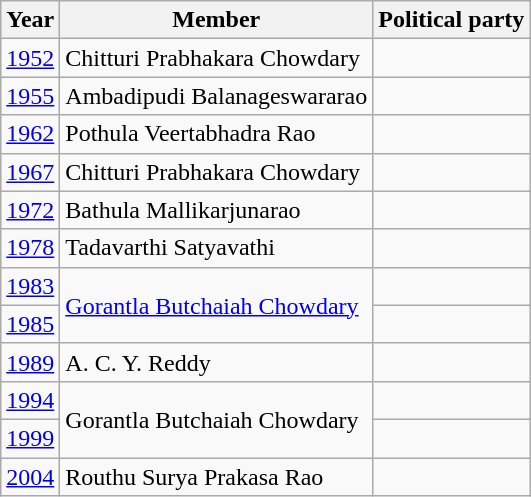<table class="wikitable sortable">
<tr>
<th>Year</th>
<th>Member</th>
<th colspan="2">Political party</th>
</tr>
<tr>
<td><a href='#'>1952</a></td>
<td>Chitturi Prabhakara Chowdary</td>
<td></td>
</tr>
<tr>
<td><a href='#'>1955</a></td>
<td>Ambadipudi Balanageswararao</td>
<td></td>
</tr>
<tr>
<td><a href='#'>1962</a></td>
<td>Pothula Veertabhadra Rao</td>
<td></td>
</tr>
<tr>
<td><a href='#'>1967</a></td>
<td>Chitturi Prabhakara Chowdary</td>
<td></td>
</tr>
<tr>
<td><a href='#'>1972</a></td>
<td>Bathula Mallikarjunarao</td>
<td></td>
</tr>
<tr>
<td><a href='#'>1978</a></td>
<td>Tadavarthi Satyavathi</td>
</tr>
<tr>
<td><a href='#'>1983</a></td>
<td rowspan=2><a href='#'>Gorantla Butchaiah Chowdary</a></td>
<td></td>
</tr>
<tr>
<td><a href='#'>1985</a></td>
</tr>
<tr>
<td><a href='#'>1989</a></td>
<td>A. C. Y. Reddy</td>
<td></td>
</tr>
<tr>
<td><a href='#'>1994</a></td>
<td rowspan=2>Gorantla Butchaiah Chowdary</td>
<td></td>
</tr>
<tr>
<td><a href='#'>1999</a></td>
</tr>
<tr>
<td><a href='#'>2004</a></td>
<td>Routhu Surya Prakasa Rao</td>
<td></td>
</tr>
</table>
